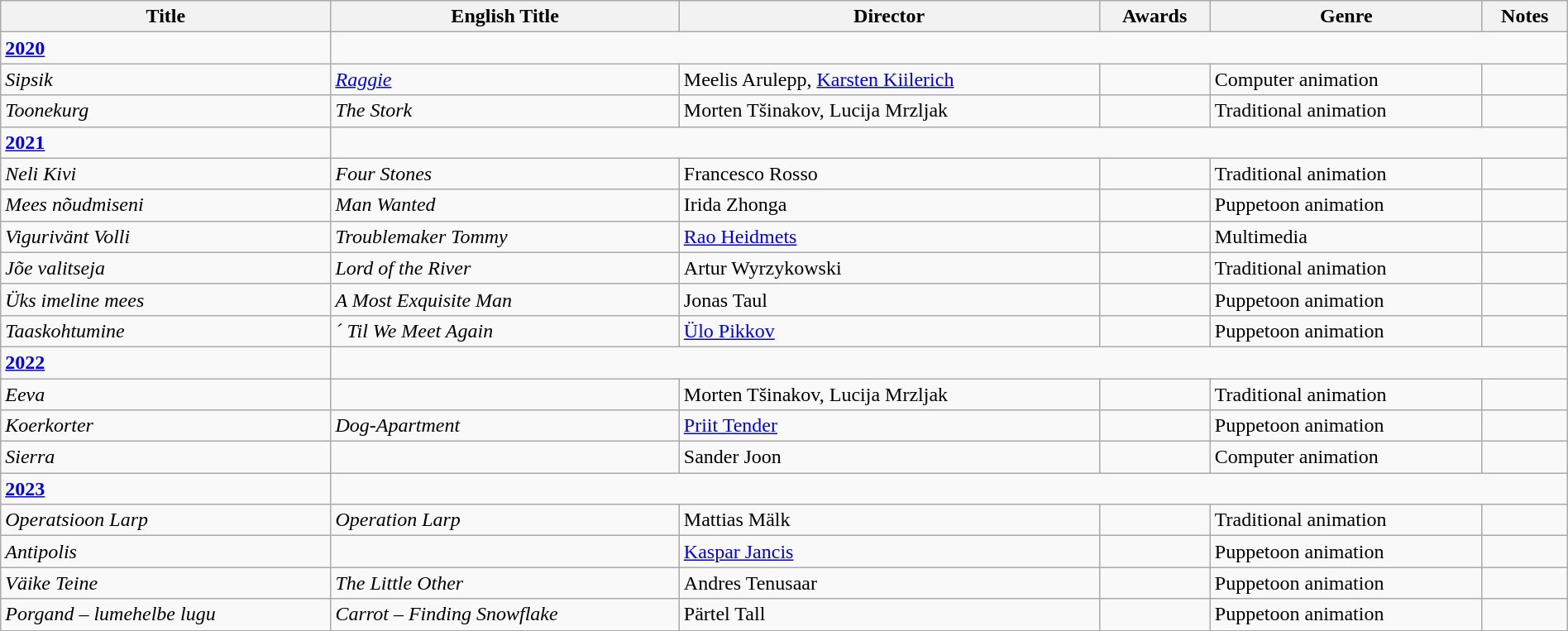<table class="wikitable" width= "100%">
<tr>
<th>Title</th>
<th>English Title</th>
<th>Director</th>
<th>Awards</th>
<th>Genre</th>
<th>Notes</th>
</tr>
<tr>
<td><strong><a href='#'>2020</a></strong></td>
</tr>
<tr>
<td><em>Sipsik</em></td>
<td><em><a href='#'>Raggie</a></em></td>
<td>Meelis Arulepp, <a href='#'>Karsten Kiilerich</a></td>
<td></td>
<td>Computer animation</td>
<td></td>
</tr>
<tr>
<td><em>Toonekurg</em></td>
<td><em>The Stork</em></td>
<td>Morten Tšinakov, Lucija Mrzljak</td>
<td></td>
<td>Traditional animation</td>
<td></td>
</tr>
<tr>
<td><strong><a href='#'>2021</a></strong></td>
</tr>
<tr>
<td><em>Neli Kivi</em></td>
<td><em>Four Stones</em></td>
<td>Francesco Rosso</td>
<td></td>
<td>Traditional animation</td>
<td></td>
</tr>
<tr>
<td><em>Mees nõudmiseni</em></td>
<td><em>Man Wanted</em></td>
<td>Irida Zhonga</td>
<td></td>
<td>Puppetoon animation</td>
<td></td>
</tr>
<tr>
<td><em>Vigurivänt Volli</em></td>
<td><em>Troublemaker Tommy</em></td>
<td><a href='#'>Rao Heidmets</a></td>
<td></td>
<td>Multimedia</td>
<td></td>
</tr>
<tr>
<td><em>Jõe valitseja</em></td>
<td><em>Lord of the River</em></td>
<td>Artur Wyrzykowski</td>
<td></td>
<td>Traditional animation</td>
<td></td>
</tr>
<tr>
<td><em>Üks imeline mees</em></td>
<td><em>A Most Exquisite Man</em></td>
<td>Jonas Taul</td>
<td></td>
<td>Puppetoon animation</td>
<td></td>
</tr>
<tr>
<td><em>Taaskohtumine</em></td>
<td><em>´ Til We Meet Again</em></td>
<td><a href='#'>Ülo Pikkov</a></td>
<td></td>
<td>Puppetoon animation</td>
<td></td>
</tr>
<tr>
<td><strong><a href='#'>2022</a></strong></td>
</tr>
<tr>
<td><em>Eeva</em></td>
<td></td>
<td>Morten Tšinakov, Lucija Mrzljak</td>
<td></td>
<td>Traditional animation</td>
<td></td>
</tr>
<tr>
<td><em>Koerkorter</em></td>
<td><em>Dog-Apartment</em></td>
<td><a href='#'>Priit Tender</a></td>
<td></td>
<td>Puppetoon animation</td>
<td></td>
</tr>
<tr>
<td><em>Sierra</em></td>
<td></td>
<td>Sander Joon</td>
<td></td>
<td>Computer animation</td>
<td></td>
</tr>
<tr>
<td><strong><a href='#'>2023</a></strong></td>
</tr>
<tr>
<td><em>Operatsioon Larp</em></td>
<td><em>Operation Larp</em></td>
<td>Mattias Mälk</td>
<td></td>
<td>Traditional animation</td>
<td></td>
</tr>
<tr>
<td><em>Antipolis</em></td>
<td></td>
<td><a href='#'>Kaspar Jancis</a></td>
<td></td>
<td>Puppetoon animation</td>
<td></td>
</tr>
<tr>
<td><em>Väike Teine</em></td>
<td><em>The Little Other</em></td>
<td>Andres Tenusaar</td>
<td></td>
<td>Puppetoon animation</td>
<td></td>
</tr>
<tr>
<td><em>Porgand – lumehelbe lugu</em></td>
<td><em>Carrot – Finding Snowflake</em></td>
<td>Pärtel Tall</td>
<td></td>
<td>Puppetoon animation</td>
<td></td>
</tr>
</table>
